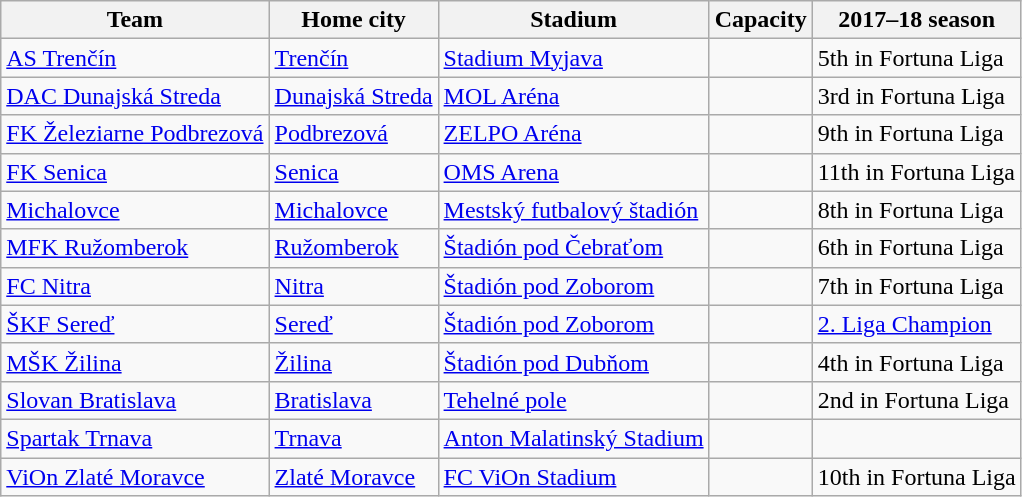<table class="wikitable">
<tr>
<th>Team</th>
<th>Home city</th>
<th>Stadium</th>
<th>Capacity</th>
<th>2017–18 season</th>
</tr>
<tr>
<td><a href='#'>AS Trenčín</a></td>
<td><a href='#'>Trenčín</a></td>
<td><a href='#'>Stadium Myjava</a></td>
<td align="center"></td>
<td>5th in Fortuna Liga</td>
</tr>
<tr>
<td><a href='#'>DAC Dunajská Streda</a></td>
<td><a href='#'>Dunajská Streda</a></td>
<td><a href='#'>MOL Aréna</a></td>
<td align="center"></td>
<td>3rd in Fortuna Liga</td>
</tr>
<tr>
<td><a href='#'>FK Železiarne Podbrezová</a></td>
<td><a href='#'>Podbrezová</a></td>
<td><a href='#'>ZELPO Aréna</a></td>
<td align="center"></td>
<td>9th in Fortuna Liga</td>
</tr>
<tr>
<td><a href='#'>FK Senica</a></td>
<td><a href='#'>Senica</a></td>
<td><a href='#'>OMS Arena</a></td>
<td align="center"></td>
<td>11th in Fortuna Liga</td>
</tr>
<tr>
<td><a href='#'>Michalovce</a></td>
<td><a href='#'>Michalovce</a></td>
<td><a href='#'>Mestský futbalový štadión</a></td>
<td align="center"></td>
<td>8th in Fortuna Liga</td>
</tr>
<tr>
<td><a href='#'>MFK Ružomberok</a></td>
<td><a href='#'>Ružomberok</a></td>
<td><a href='#'>Štadión pod Čebraťom</a></td>
<td align="center"></td>
<td>6th in Fortuna Liga</td>
</tr>
<tr>
<td><a href='#'>FC Nitra</a></td>
<td><a href='#'>Nitra</a></td>
<td><a href='#'>Štadión pod Zoborom</a></td>
<td align="center"></td>
<td>7th in Fortuna Liga</td>
</tr>
<tr>
<td><a href='#'>ŠKF Sereď</a></td>
<td><a href='#'>Sereď</a></td>
<td><a href='#'>Štadión pod Zoborom</a></td>
<td align="center"></td>
<td><a href='#'>2. Liga Champion</a></td>
</tr>
<tr>
<td><a href='#'>MŠK Žilina</a></td>
<td><a href='#'>Žilina</a></td>
<td><a href='#'>Štadión pod Dubňom</a></td>
<td align="center"></td>
<td>4th in Fortuna Liga</td>
</tr>
<tr>
<td><a href='#'>Slovan Bratislava</a></td>
<td><a href='#'>Bratislava</a></td>
<td><a href='#'>Tehelné pole</a></td>
<td align="center"></td>
<td>2nd in Fortuna Liga</td>
</tr>
<tr>
<td><a href='#'>Spartak Trnava</a></td>
<td><a href='#'>Trnava</a></td>
<td><a href='#'>Anton Malatinský Stadium</a></td>
<td align="center"></td>
<td></td>
</tr>
<tr>
<td><a href='#'>ViOn Zlaté Moravce</a></td>
<td><a href='#'>Zlaté Moravce</a></td>
<td><a href='#'>FC ViOn Stadium</a></td>
<td align="center"></td>
<td>10th in Fortuna Liga</td>
</tr>
</table>
